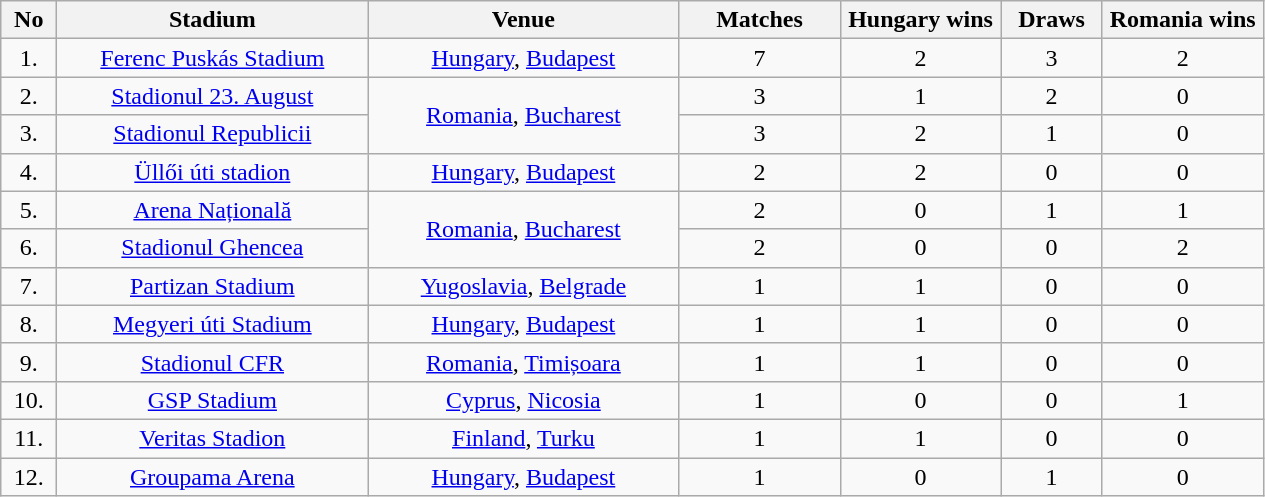<table class="wikitable" style="text-align:center">
<tr>
<th width=30>No</th>
<th width=200>Stadium</th>
<th width=200>Venue</th>
<th width=100>Matches</th>
<th width=100>Hungary wins</th>
<th width=60>Draws</th>
<th width=100>Romania wins</th>
</tr>
<tr>
<td>1.</td>
<td><a href='#'>Ferenc Puskás Stadium</a></td>
<td> <a href='#'>Hungary</a>, <a href='#'>Budapest</a></td>
<td>7</td>
<td>2</td>
<td>3</td>
<td>2</td>
</tr>
<tr>
<td>2.</td>
<td><a href='#'>Stadionul 23. August</a></td>
<td rowspan="2"> <a href='#'>Romania</a>, <a href='#'>Bucharest</a></td>
<td>3</td>
<td>1</td>
<td>2</td>
<td>0</td>
</tr>
<tr>
<td>3.</td>
<td><a href='#'>Stadionul Republicii</a></td>
<td>3</td>
<td>2</td>
<td>1</td>
<td>0</td>
</tr>
<tr>
<td>4.</td>
<td><a href='#'>Üllői úti stadion</a></td>
<td> <a href='#'>Hungary</a>, <a href='#'>Budapest</a></td>
<td>2</td>
<td>2</td>
<td>0</td>
<td>0</td>
</tr>
<tr>
<td>5.</td>
<td><a href='#'>Arena Națională</a></td>
<td rowspan="2"> <a href='#'>Romania</a>, <a href='#'>Bucharest</a></td>
<td>2</td>
<td>0</td>
<td>1</td>
<td>1</td>
</tr>
<tr>
<td>6.</td>
<td><a href='#'>Stadionul Ghencea</a></td>
<td>2</td>
<td>0</td>
<td>0</td>
<td>2</td>
</tr>
<tr>
<td>7.</td>
<td><a href='#'>Partizan Stadium</a></td>
<td> <a href='#'>Yugoslavia</a>, <a href='#'>Belgrade</a></td>
<td>1</td>
<td>1</td>
<td>0</td>
<td>0</td>
</tr>
<tr>
<td>8.</td>
<td><a href='#'>Megyeri úti Stadium</a></td>
<td> <a href='#'>Hungary</a>, <a href='#'>Budapest</a></td>
<td>1</td>
<td>1</td>
<td>0</td>
<td>0</td>
</tr>
<tr>
<td>9.</td>
<td><a href='#'>Stadionul CFR</a></td>
<td> <a href='#'>Romania</a>, <a href='#'>Timișoara</a></td>
<td>1</td>
<td>1</td>
<td>0</td>
<td>0</td>
</tr>
<tr>
<td>10.</td>
<td><a href='#'>GSP Stadium</a></td>
<td> <a href='#'>Cyprus</a>, <a href='#'>Nicosia</a></td>
<td>1</td>
<td>0</td>
<td>0</td>
<td>1</td>
</tr>
<tr>
<td>11.</td>
<td><a href='#'>Veritas Stadion</a></td>
<td> <a href='#'>Finland</a>, <a href='#'>Turku</a></td>
<td>1</td>
<td>1</td>
<td>0</td>
<td>0</td>
</tr>
<tr>
<td>12.</td>
<td><a href='#'>Groupama Arena</a></td>
<td> <a href='#'>Hungary</a>, <a href='#'>Budapest</a></td>
<td>1</td>
<td>0</td>
<td>1</td>
<td>0</td>
</tr>
</table>
